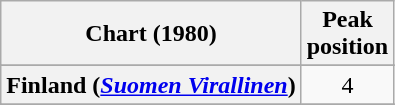<table class="wikitable sortable plainrowheaders" style="text-align:center">
<tr>
<th scope="col">Chart (1980)</th>
<th scope="col">Peak<br>position</th>
</tr>
<tr>
</tr>
<tr>
</tr>
<tr>
<th scope=row>Finland (<a href='#'><em>Suomen Virallinen</em></a>)</th>
<td align="center">4</td>
</tr>
<tr>
</tr>
<tr>
</tr>
<tr>
</tr>
<tr>
</tr>
<tr>
</tr>
</table>
